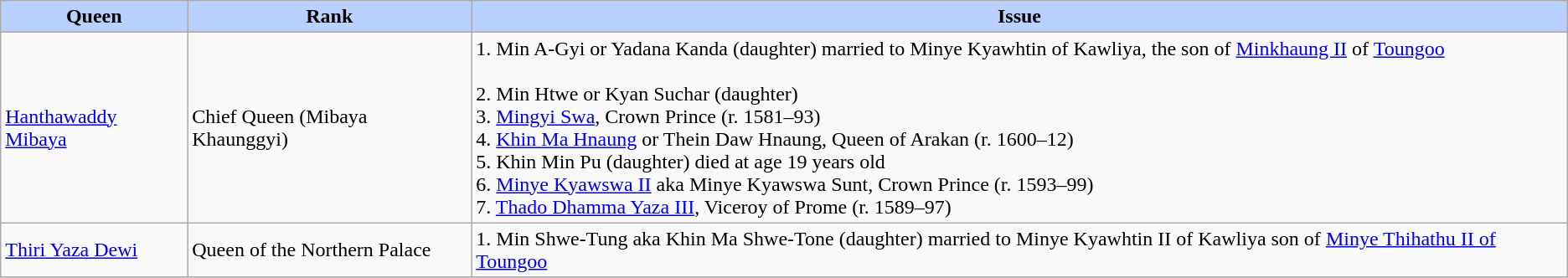<table class="wikitable">
<tr>
<th style="background-color:#B9D1FF">Queen</th>
<th style="background-color:#B9D1FF">Rank</th>
<th style="background-color:#B9D1FF">Issue</th>
</tr>
<tr>
<td><a href='#'>Hanthawaddy Mibaya</a></td>
<td>Chief Queen (Mibaya Khaunggyi)</td>
<td>1. Min A-Gyi or Yadana Kanda (daughter) married to Minye Kyawhtin of Kawliya, the son of <a href='#'>Minkhaung II</a> of <a href='#'>Toungoo</a> <br><br>2. Min Htwe or Kyan Suchar (daughter) <br>
3. <a href='#'>Mingyi Swa</a>, Crown Prince (r. 1581–93) <br>
4. <a href='#'>Khin Ma Hnaung</a> or Thein Daw Hnaung, Queen of Arakan (r. 1600–12) <br>
5. Khin Min Pu (daughter) died at age 19 years old<br>
6. <a href='#'>Minye Kyawswa II</a> aka Minye Kyawswa Sunt,  Crown Prince (r. 1593–99) <br>
7. <a href='#'>Thado Dhamma Yaza III</a>, Viceroy of Prome (r. 1589–97)</td>
</tr>
<tr>
<td><a href='#'>Thiri Yaza Dewi</a></td>
<td>Queen of the Northern Palace</td>
<td>1. Min Shwe-Tung aka Khin Ma Shwe-Tone (daughter) married to Minye Kyawhtin II of Kawliya son of <a href='#'>Minye Thihathu II of Toungoo</a></td>
</tr>
<tr>
</tr>
</table>
